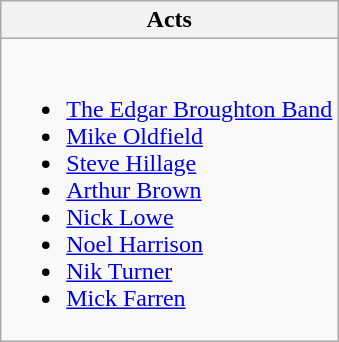<table class="wikitable">
<tr>
<th>Acts</th>
</tr>
<tr valign="top">
<td><br><ul><li><a href='#'>The Edgar Broughton Band</a></li><li><a href='#'>Mike Oldfield</a></li><li><a href='#'>Steve Hillage</a></li><li><a href='#'>Arthur Brown</a></li><li><a href='#'>Nick Lowe</a></li><li><a href='#'>Noel Harrison</a></li><li><a href='#'>Nik Turner</a></li><li><a href='#'>Mick Farren</a></li></ul></td>
</tr>
</table>
